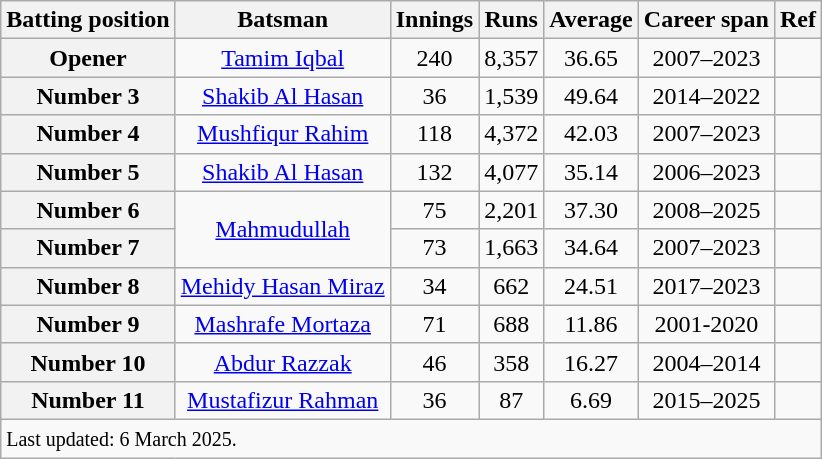<table class="wikitable sortable" style=text-align:center;>
<tr>
<th scope="col">Batting position</th>
<th scope="col">Batsman</th>
<th scope="col">Innings</th>
<th scope="col">Runs</th>
<th scope="col">Average</th>
<th scope="col">Career span</th>
<th scope="col">Ref</th>
</tr>
<tr>
<th scope=row style=text-align:center;>Opener</th>
<td><a href='#'>Tamim Iqbal</a></td>
<td>240</td>
<td>8,357</td>
<td>36.65</td>
<td>2007–2023</td>
<td></td>
</tr>
<tr>
<th scope=row style=text-align:center;>Number 3</th>
<td><a href='#'>Shakib Al Hasan</a></td>
<td>36</td>
<td>1,539</td>
<td>49.64</td>
<td>2014–2022</td>
<td></td>
</tr>
<tr>
<th scope=row style=text-align:center;>Number 4</th>
<td><a href='#'>Mushfiqur Rahim</a></td>
<td>118</td>
<td>4,372</td>
<td>42.03</td>
<td>2007–2023</td>
<td></td>
</tr>
<tr>
<th scope=row style=text-align:center;>Number 5</th>
<td><a href='#'>Shakib Al Hasan</a></td>
<td>132</td>
<td>4,077</td>
<td>35.14</td>
<td>2006–2023</td>
<td></td>
</tr>
<tr>
<th scope=row style=text-align:center;>Number 6</th>
<td rowspan=2><a href='#'>Mahmudullah</a></td>
<td>75</td>
<td>2,201</td>
<td>37.30</td>
<td>2008–2025</td>
<td></td>
</tr>
<tr>
<th scope=row style=text-align:center;>Number 7</th>
<td>73</td>
<td>1,663</td>
<td>34.64</td>
<td>2007–2023</td>
<td></td>
</tr>
<tr>
<th scope=row style=text-align:center;>Number 8</th>
<td><a href='#'>Mehidy Hasan Miraz</a></td>
<td>34</td>
<td>662</td>
<td>24.51</td>
<td>2017–2023</td>
<td></td>
</tr>
<tr>
<th scope=row style=text-align:center;>Number 9</th>
<td><a href='#'>Mashrafe Mortaza</a></td>
<td>71</td>
<td>688</td>
<td>11.86</td>
<td>2001-2020</td>
<td></td>
</tr>
<tr>
<th scope=row style=text-align:center;>Number 10</th>
<td><a href='#'>Abdur Razzak</a></td>
<td>46</td>
<td>358</td>
<td>16.27</td>
<td>2004–2014</td>
<td></td>
</tr>
<tr>
<th scope=row style=text-align:center;>Number 11</th>
<td><a href='#'>Mustafizur Rahman</a></td>
<td>36</td>
<td>87</td>
<td>6.69</td>
<td>2015–2025</td>
<td></td>
</tr>
<tr>
<td colspan=7 align="left"><small>Last updated: 6 March 2025.</small></td>
</tr>
</table>
